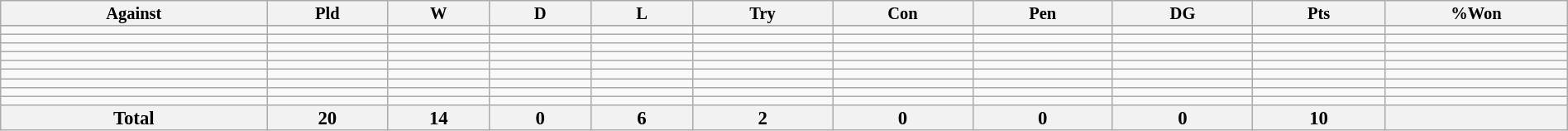<table class="wikitable sortable"  style="text-align:center; line-height:90%; font-size:95%; width:100%;">
<tr>
<th style="width:17%; font-size:90%;">Against</th>
<th abbr="Played" style="width:25px; font-size:90%;">Pld</th>
<th abbr="Won" style="width:20px; font-size:90%;">W</th>
<th abbr="Drawn" style="width:20px; font-size:90%;">D</th>
<th abbr="Lost" style="width:20px; font-size:90%;">L</th>
<th abbr="Tries" style="width:30px; font-size:90%;">Try</th>
<th abbr="Conversions" style="width:30px; font-size:90%;">Con</th>
<th abbr="Penalties" style="width:30px; font-size:90%;">Pen</th>
<th abbr="Penalties" style="width:30px; font-size:90%;">DG</th>
<th abbr="Points" style="width:28px; font-size:90%;">Pts</th>
<th abbr="Won" style="width:28px; font-size:90%;">%Won</th>
</tr>
<tr bgcolor="#d0ffd0" align="center">
</tr>
<tr>
<td align="left"></td>
<td></td>
<td></td>
<td></td>
<td></td>
<td></td>
<td></td>
<td></td>
<td></td>
<td></td>
<td></td>
</tr>
<tr>
<td align="left"></td>
<td></td>
<td></td>
<td></td>
<td></td>
<td></td>
<td></td>
<td></td>
<td></td>
<td></td>
<td></td>
</tr>
<tr>
<td align="left"></td>
<td></td>
<td></td>
<td></td>
<td></td>
<td></td>
<td></td>
<td></td>
<td></td>
<td></td>
<td></td>
</tr>
<tr>
<td align="left"></td>
<td></td>
<td></td>
<td></td>
<td></td>
<td></td>
<td></td>
<td></td>
<td></td>
<td></td>
<td></td>
</tr>
<tr>
<td align="left"></td>
<td></td>
<td></td>
<td></td>
<td></td>
<td></td>
<td></td>
<td></td>
<td></td>
<td></td>
<td></td>
</tr>
<tr>
<td align="left"></td>
<td></td>
<td></td>
<td></td>
<td></td>
<td></td>
<td></td>
<td></td>
<td></td>
<td></td>
<td></td>
</tr>
<tr>
<td align="left"></td>
<td></td>
<td></td>
<td></td>
<td></td>
<td></td>
<td></td>
<td></td>
<td></td>
<td></td>
<td></td>
</tr>
<tr>
<td align="left"></td>
<td></td>
<td></td>
<td></td>
<td></td>
<td></td>
<td></td>
<td></td>
<td></td>
<td></td>
<td></td>
</tr>
<tr>
<td align="left"></td>
<td></td>
<td></td>
<td></td>
<td></td>
<td></td>
<td></td>
<td></td>
<td></td>
<td></td>
<td></td>
</tr>
<tr>
<th>Total</th>
<th>20</th>
<th>14</th>
<th>0</th>
<th>6</th>
<th>2</th>
<th>0</th>
<th>0</th>
<th>0</th>
<th>10</th>
<th></th>
</tr>
</table>
